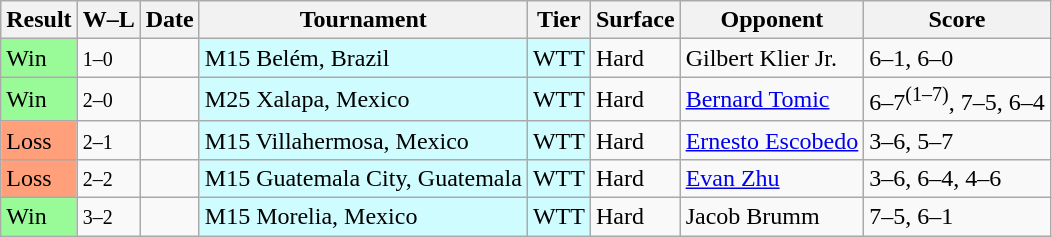<table class="sortable wikitable">
<tr>
<th>Result</th>
<th class="unsortable">W–L</th>
<th>Date</th>
<th>Tournament</th>
<th>Tier</th>
<th>Surface</th>
<th>Opponent</th>
<th class="unsortable">Score</th>
</tr>
<tr>
<td bgcolor=98FB98>Win</td>
<td><small>1–0</small></td>
<td></td>
<td style="background:#cffcff;">M15 Belém, Brazil</td>
<td style="background:#cffcff;">WTT</td>
<td>Hard</td>
<td> Gilbert Klier Jr.</td>
<td>6–1, 6–0</td>
</tr>
<tr>
<td bgcolor=98FB98>Win</td>
<td><small>2–0</small></td>
<td></td>
<td style="background:#cffcff;">M25 Xalapa, Mexico</td>
<td style="background:#cffcff;">WTT</td>
<td>Hard</td>
<td> <a href='#'>Bernard Tomic</a></td>
<td>6–7<sup>(1–7)</sup>, 7–5, 6–4</td>
</tr>
<tr>
<td bgcolor=FFA07A>Loss</td>
<td><small>2–1</small></td>
<td></td>
<td style="background:#cffcff;">M15 Villahermosa, Mexico</td>
<td style="background:#cffcff;">WTT</td>
<td>Hard</td>
<td> <a href='#'>Ernesto Escobedo</a></td>
<td>3–6, 5–7</td>
</tr>
<tr>
<td bgcolor=FFA07A>Loss</td>
<td><small>2–2</small></td>
<td></td>
<td style="background:#cffcff;">M15 Guatemala City, Guatemala</td>
<td style="background:#cffcff;">WTT</td>
<td>Hard</td>
<td> <a href='#'>Evan Zhu</a></td>
<td>3–6, 6–4, 4–6</td>
</tr>
<tr>
<td bgcolor=98FB98>Win</td>
<td><small>3–2</small></td>
<td></td>
<td style="background:#cffcff;">M15 Morelia, Mexico</td>
<td style="background:#cffcff;">WTT</td>
<td>Hard</td>
<td> Jacob Brumm</td>
<td>7–5, 6–1</td>
</tr>
</table>
